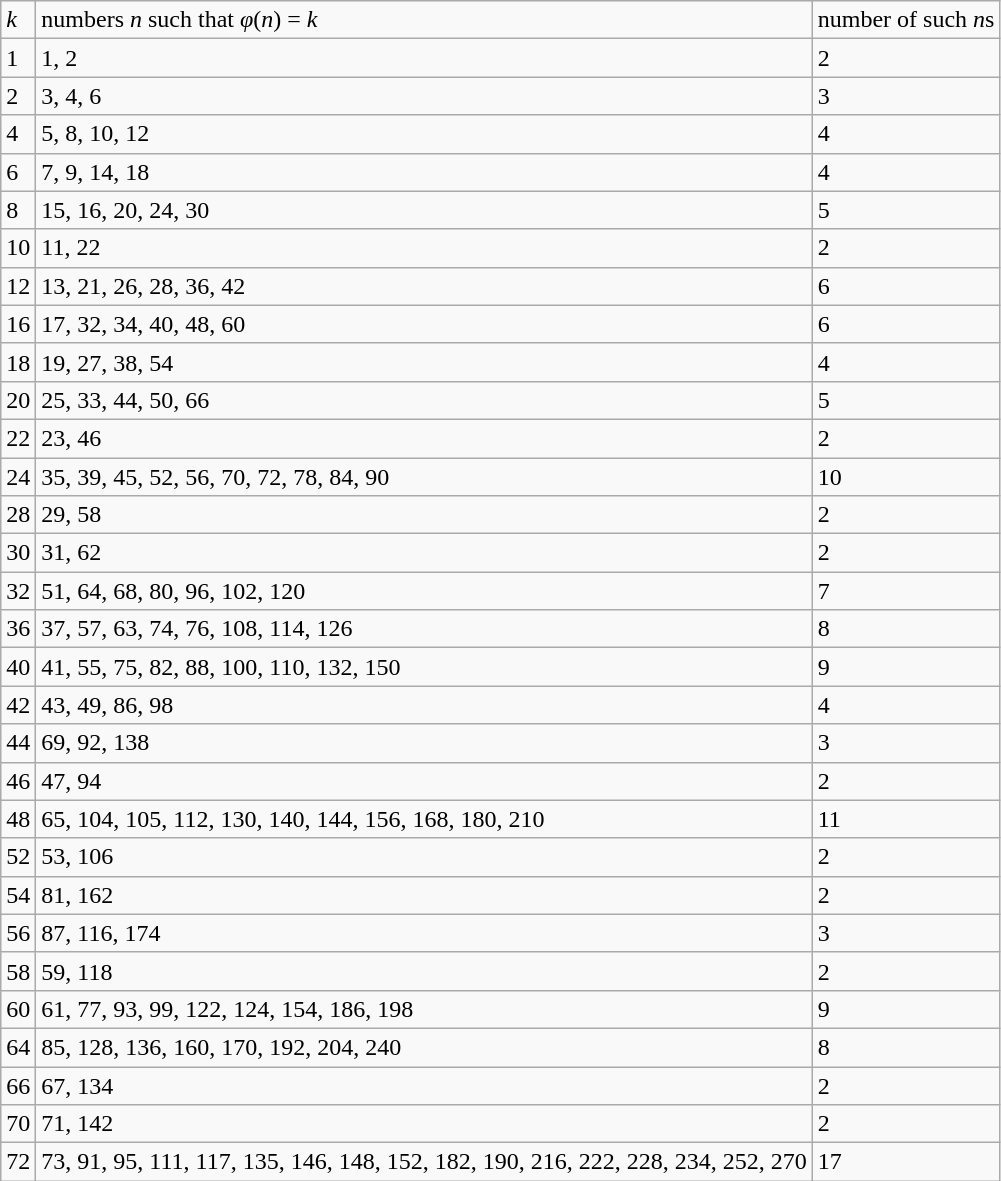<table class="wikitable">
<tr>
<td><em>k</em></td>
<td>numbers <em>n</em> such that <em>φ</em>(<em>n</em>) = <em>k</em> </td>
<td>number of such <em>n</em>s </td>
</tr>
<tr>
<td>1</td>
<td>1, 2</td>
<td>2</td>
</tr>
<tr>
<td>2</td>
<td>3, 4, 6</td>
<td>3</td>
</tr>
<tr>
<td>4</td>
<td>5, 8, 10, 12</td>
<td>4</td>
</tr>
<tr>
<td>6</td>
<td>7, 9, 14, 18</td>
<td>4</td>
</tr>
<tr>
<td>8</td>
<td>15, 16, 20, 24, 30</td>
<td>5</td>
</tr>
<tr>
<td>10</td>
<td>11, 22</td>
<td>2</td>
</tr>
<tr>
<td>12</td>
<td>13, 21, 26, 28, 36, 42</td>
<td>6</td>
</tr>
<tr>
<td>16</td>
<td>17, 32, 34, 40, 48, 60</td>
<td>6</td>
</tr>
<tr>
<td>18</td>
<td>19, 27, 38, 54</td>
<td>4</td>
</tr>
<tr>
<td>20</td>
<td>25, 33, 44, 50, 66</td>
<td>5</td>
</tr>
<tr>
<td>22</td>
<td>23, 46</td>
<td>2</td>
</tr>
<tr>
<td>24</td>
<td>35, 39, 45, 52, 56, 70, 72, 78, 84, 90</td>
<td>10</td>
</tr>
<tr>
<td>28</td>
<td>29, 58</td>
<td>2</td>
</tr>
<tr>
<td>30</td>
<td>31, 62</td>
<td>2</td>
</tr>
<tr>
<td>32</td>
<td>51, 64, 68, 80, 96, 102, 120</td>
<td>7</td>
</tr>
<tr>
<td>36</td>
<td>37, 57, 63, 74, 76, 108, 114, 126</td>
<td>8</td>
</tr>
<tr>
<td>40</td>
<td>41, 55, 75, 82, 88, 100, 110, 132, 150</td>
<td>9</td>
</tr>
<tr>
<td>42</td>
<td>43, 49, 86, 98</td>
<td>4</td>
</tr>
<tr>
<td>44</td>
<td>69, 92, 138</td>
<td>3</td>
</tr>
<tr>
<td>46</td>
<td>47, 94</td>
<td>2</td>
</tr>
<tr>
<td>48</td>
<td>65, 104, 105, 112, 130, 140, 144, 156, 168, 180, 210</td>
<td>11</td>
</tr>
<tr>
<td>52</td>
<td>53, 106</td>
<td>2</td>
</tr>
<tr>
<td>54</td>
<td>81, 162</td>
<td>2</td>
</tr>
<tr>
<td>56</td>
<td>87, 116, 174</td>
<td>3</td>
</tr>
<tr>
<td>58</td>
<td>59, 118</td>
<td>2</td>
</tr>
<tr>
<td>60</td>
<td>61, 77, 93, 99, 122, 124, 154, 186, 198</td>
<td>9</td>
</tr>
<tr>
<td>64</td>
<td>85, 128, 136, 160, 170, 192, 204, 240</td>
<td>8</td>
</tr>
<tr>
<td>66</td>
<td>67, 134</td>
<td>2</td>
</tr>
<tr>
<td>70</td>
<td>71, 142</td>
<td>2</td>
</tr>
<tr>
<td>72</td>
<td>73, 91, 95, 111, 117, 135, 146, 148, 152, 182, 190, 216, 222, 228, 234, 252, 270</td>
<td>17</td>
</tr>
</table>
